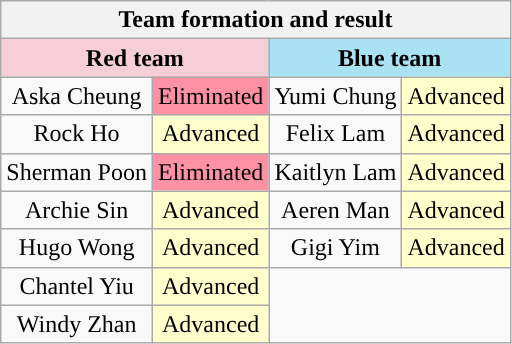<table class="wikitable unsortable plainrowheaders" style="text-align:center; line-height:18px;">
<tr>
<th scope="col" colspan="4">Team formation and result</th>
</tr>
<tr>
<th scope="col" colspan="2" style="background:#F6CED8;">Red team</th>
<th scope="col" colspan="2" style="background:#A9E2F3;">Blue team</th>
</tr>
<tr>
<td>Aska Cheung</td>
<td style="background:#FF91A4;">Eliminated</td>
<td>Yumi Chung</td>
<td style="background:#FFFFCC;">Advanced</td>
</tr>
<tr>
<td>Rock Ho</td>
<td style="background:#FFFFCC;">Advanced</td>
<td>Felix Lam</td>
<td style="background:#FFFFCC;">Advanced</td>
</tr>
<tr>
<td>Sherman Poon</td>
<td style="background:#FF91A4;">Eliminated</td>
<td>Kaitlyn Lam</td>
<td style="background:#FFFFCC;">Advanced</td>
</tr>
<tr>
<td>Archie Sin</td>
<td style="background:#FFFFCC;">Advanced</td>
<td>Aeren Man</td>
<td style="background:#FFFFCC;">Advanced</td>
</tr>
<tr>
<td>Hugo Wong</td>
<td style="background:#FFFFCC;">Advanced</td>
<td>Gigi Yim</td>
<td style="background:#FFFFCC;">Advanced</td>
</tr>
<tr>
<td>Chantel Yiu</td>
<td style="background:#FFFFCC;">Advanced</td>
<td rowspan="2" colspan="2"></td>
</tr>
<tr>
<td>Windy Zhan</td>
<td style="background:#FFFFCC;">Advanced</td>
</tr>
</table>
